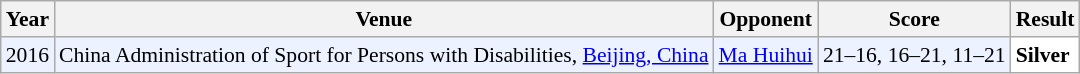<table class="sortable wikitable" style="font-size: 90%;">
<tr>
<th>Year</th>
<th>Venue</th>
<th>Opponent</th>
<th>Score</th>
<th>Result</th>
</tr>
<tr style="background:#ECF2FF">
<td align="center">2016</td>
<td align="left">China Administration of Sport for Persons with Disabilities,  <a href='#'>Beijing, China</a></td>
<td align="left"> <a href='#'>Ma Huihui</a></td>
<td align="left">21–16, 16–21, 11–21</td>
<td style="text-align:left; background:white"> <strong>Silver</strong></td>
</tr>
</table>
